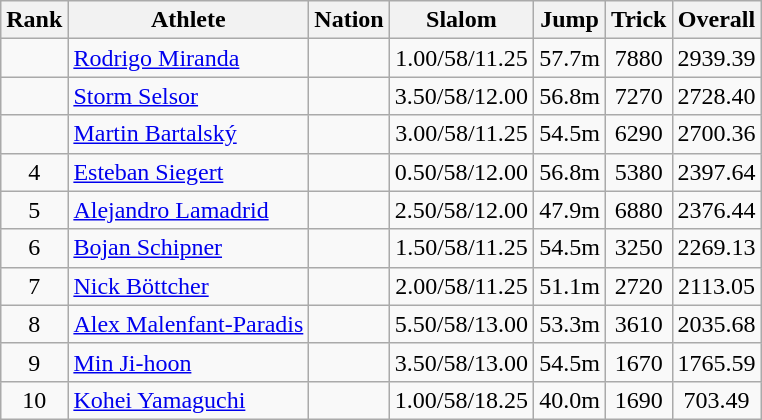<table class="wikitable sortable" style="text-align:center">
<tr>
<th>Rank</th>
<th>Athlete</th>
<th>Nation</th>
<th>Slalom</th>
<th>Jump</th>
<th>Trick</th>
<th>Overall</th>
</tr>
<tr>
<td></td>
<td align=left><a href='#'>Rodrigo Miranda</a></td>
<td align=left></td>
<td>1.00/58/11.25</td>
<td>57.7m</td>
<td>7880</td>
<td>2939.39</td>
</tr>
<tr>
<td></td>
<td align=left><a href='#'>Storm Selsor</a></td>
<td align=left></td>
<td>3.50/58/12.00</td>
<td>56.8m</td>
<td>7270</td>
<td>2728.40</td>
</tr>
<tr>
<td></td>
<td align=left><a href='#'>Martin Bartalský</a></td>
<td align=left></td>
<td>3.00/58/11.25</td>
<td>54.5m</td>
<td>6290</td>
<td>2700.36</td>
</tr>
<tr>
<td>4</td>
<td align=left><a href='#'>Esteban Siegert</a></td>
<td align=left></td>
<td>0.50/58/12.00</td>
<td>56.8m</td>
<td>5380</td>
<td>2397.64</td>
</tr>
<tr>
<td>5</td>
<td align=left><a href='#'>Alejandro Lamadrid</a></td>
<td align=left></td>
<td>2.50/58/12.00</td>
<td>47.9m</td>
<td>6880</td>
<td>2376.44</td>
</tr>
<tr>
<td>6</td>
<td align=left><a href='#'>Bojan Schipner</a></td>
<td align=left></td>
<td>1.50/58/11.25</td>
<td>54.5m</td>
<td>3250</td>
<td>2269.13</td>
</tr>
<tr>
<td>7</td>
<td align=left><a href='#'>Nick Böttcher</a></td>
<td align=left></td>
<td>2.00/58/11.25</td>
<td>51.1m</td>
<td>2720</td>
<td>2113.05</td>
</tr>
<tr>
<td>8</td>
<td align=left><a href='#'>Alex Malenfant-Paradis</a></td>
<td align=left></td>
<td>5.50/58/13.00</td>
<td>53.3m</td>
<td>3610</td>
<td>2035.68</td>
</tr>
<tr>
<td>9</td>
<td align=left><a href='#'>Min Ji-hoon</a></td>
<td align=left></td>
<td>3.50/58/13.00</td>
<td>54.5m</td>
<td>1670</td>
<td>1765.59</td>
</tr>
<tr>
<td>10</td>
<td align=left><a href='#'>Kohei Yamaguchi</a></td>
<td align=left></td>
<td>1.00/58/18.25</td>
<td>40.0m</td>
<td>1690</td>
<td>703.49</td>
</tr>
</table>
